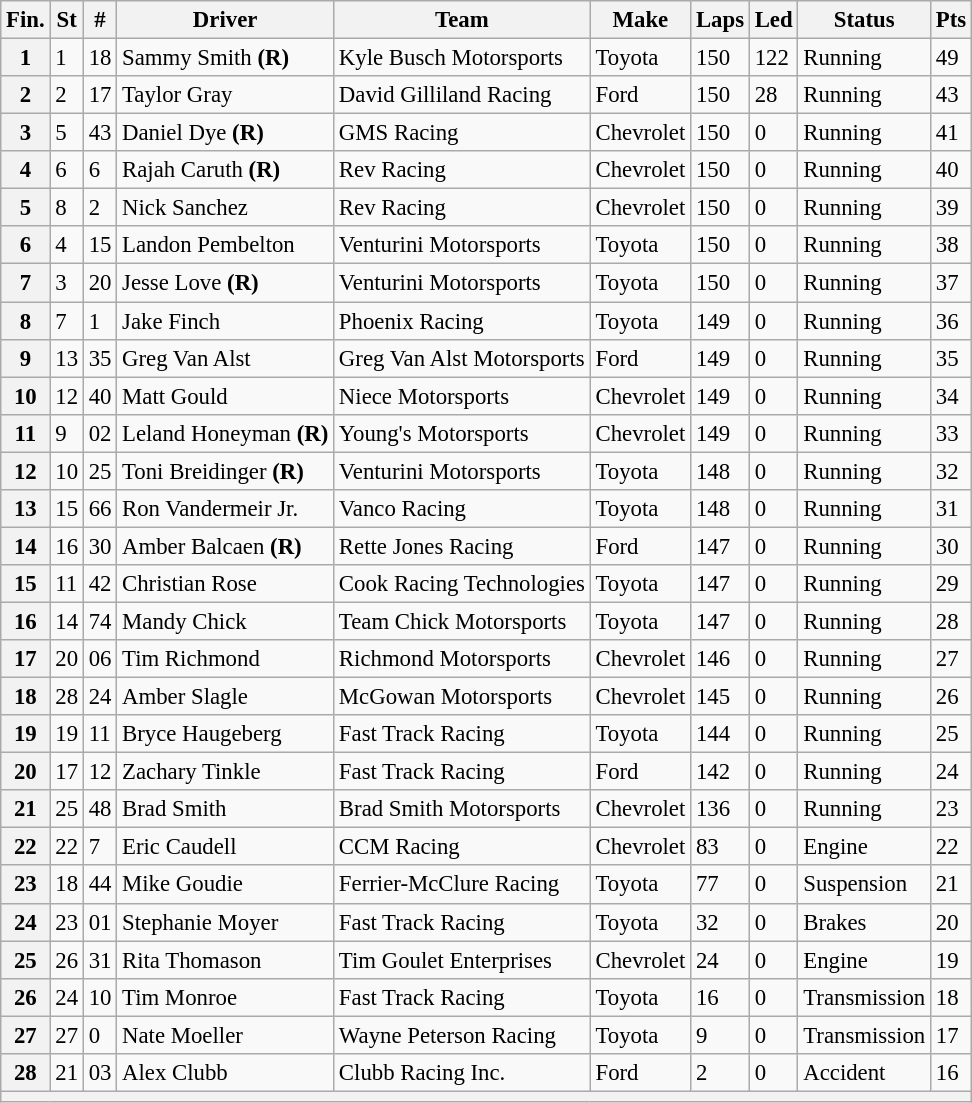<table class="wikitable" style="font-size:95%">
<tr>
<th>Fin.</th>
<th>St</th>
<th>#</th>
<th>Driver</th>
<th>Team</th>
<th>Make</th>
<th>Laps</th>
<th>Led</th>
<th>Status</th>
<th>Pts</th>
</tr>
<tr>
<th>1</th>
<td>1</td>
<td>18</td>
<td>Sammy Smith <strong>(R)</strong></td>
<td>Kyle Busch Motorsports</td>
<td>Toyota</td>
<td>150</td>
<td>122</td>
<td>Running</td>
<td>49</td>
</tr>
<tr>
<th>2</th>
<td>2</td>
<td>17</td>
<td>Taylor Gray</td>
<td>David Gilliland Racing</td>
<td>Ford</td>
<td>150</td>
<td>28</td>
<td>Running</td>
<td>43</td>
</tr>
<tr>
<th>3</th>
<td>5</td>
<td>43</td>
<td>Daniel Dye <strong>(R)</strong></td>
<td>GMS Racing</td>
<td>Chevrolet</td>
<td>150</td>
<td>0</td>
<td>Running</td>
<td>41</td>
</tr>
<tr>
<th>4</th>
<td>6</td>
<td>6</td>
<td>Rajah Caruth <strong>(R)</strong></td>
<td>Rev Racing</td>
<td>Chevrolet</td>
<td>150</td>
<td>0</td>
<td>Running</td>
<td>40</td>
</tr>
<tr>
<th>5</th>
<td>8</td>
<td>2</td>
<td>Nick Sanchez</td>
<td>Rev Racing</td>
<td>Chevrolet</td>
<td>150</td>
<td>0</td>
<td>Running</td>
<td>39</td>
</tr>
<tr>
<th>6</th>
<td>4</td>
<td>15</td>
<td>Landon Pembelton</td>
<td>Venturini Motorsports</td>
<td>Toyota</td>
<td>150</td>
<td>0</td>
<td>Running</td>
<td>38</td>
</tr>
<tr>
<th>7</th>
<td>3</td>
<td>20</td>
<td>Jesse Love <strong>(R)</strong></td>
<td>Venturini Motorsports</td>
<td>Toyota</td>
<td>150</td>
<td>0</td>
<td>Running</td>
<td>37</td>
</tr>
<tr>
<th>8</th>
<td>7</td>
<td>1</td>
<td>Jake Finch</td>
<td>Phoenix Racing</td>
<td>Toyota</td>
<td>149</td>
<td>0</td>
<td>Running</td>
<td>36</td>
</tr>
<tr>
<th>9</th>
<td>13</td>
<td>35</td>
<td>Greg Van Alst</td>
<td>Greg Van Alst Motorsports</td>
<td>Ford</td>
<td>149</td>
<td>0</td>
<td>Running</td>
<td>35</td>
</tr>
<tr>
<th>10</th>
<td>12</td>
<td>40</td>
<td>Matt Gould</td>
<td>Niece Motorsports</td>
<td>Chevrolet</td>
<td>149</td>
<td>0</td>
<td>Running</td>
<td>34</td>
</tr>
<tr>
<th>11</th>
<td>9</td>
<td>02</td>
<td>Leland Honeyman <strong>(R)</strong></td>
<td>Young's Motorsports</td>
<td>Chevrolet</td>
<td>149</td>
<td>0</td>
<td>Running</td>
<td>33</td>
</tr>
<tr>
<th>12</th>
<td>10</td>
<td>25</td>
<td>Toni Breidinger <strong>(R)</strong></td>
<td>Venturini Motorsports</td>
<td>Toyota</td>
<td>148</td>
<td>0</td>
<td>Running</td>
<td>32</td>
</tr>
<tr>
<th>13</th>
<td>15</td>
<td>66</td>
<td>Ron Vandermeir Jr.</td>
<td>Vanco Racing</td>
<td>Toyota</td>
<td>148</td>
<td>0</td>
<td>Running</td>
<td>31</td>
</tr>
<tr>
<th>14</th>
<td>16</td>
<td>30</td>
<td>Amber Balcaen <strong>(R)</strong></td>
<td>Rette Jones Racing</td>
<td>Ford</td>
<td>147</td>
<td>0</td>
<td>Running</td>
<td>30</td>
</tr>
<tr>
<th>15</th>
<td>11</td>
<td>42</td>
<td>Christian Rose</td>
<td>Cook Racing Technologies</td>
<td>Toyota</td>
<td>147</td>
<td>0</td>
<td>Running</td>
<td>29</td>
</tr>
<tr>
<th>16</th>
<td>14</td>
<td>74</td>
<td>Mandy Chick</td>
<td>Team Chick Motorsports</td>
<td>Toyota</td>
<td>147</td>
<td>0</td>
<td>Running</td>
<td>28</td>
</tr>
<tr>
<th>17</th>
<td>20</td>
<td>06</td>
<td>Tim Richmond</td>
<td>Richmond Motorsports</td>
<td>Chevrolet</td>
<td>146</td>
<td>0</td>
<td>Running</td>
<td>27</td>
</tr>
<tr>
<th>18</th>
<td>28</td>
<td>24</td>
<td>Amber Slagle</td>
<td>McGowan Motorsports</td>
<td>Chevrolet</td>
<td>145</td>
<td>0</td>
<td>Running</td>
<td>26</td>
</tr>
<tr>
<th>19</th>
<td>19</td>
<td>11</td>
<td>Bryce Haugeberg</td>
<td>Fast Track Racing</td>
<td>Toyota</td>
<td>144</td>
<td>0</td>
<td>Running</td>
<td>25</td>
</tr>
<tr>
<th>20</th>
<td>17</td>
<td>12</td>
<td>Zachary Tinkle</td>
<td>Fast Track Racing</td>
<td>Ford</td>
<td>142</td>
<td>0</td>
<td>Running</td>
<td>24</td>
</tr>
<tr>
<th>21</th>
<td>25</td>
<td>48</td>
<td>Brad Smith</td>
<td>Brad Smith Motorsports</td>
<td>Chevrolet</td>
<td>136</td>
<td>0</td>
<td>Running</td>
<td>23</td>
</tr>
<tr>
<th>22</th>
<td>22</td>
<td>7</td>
<td>Eric Caudell</td>
<td>CCM Racing</td>
<td>Chevrolet</td>
<td>83</td>
<td>0</td>
<td>Engine</td>
<td>22</td>
</tr>
<tr>
<th>23</th>
<td>18</td>
<td>44</td>
<td>Mike Goudie</td>
<td>Ferrier-McClure Racing</td>
<td>Toyota</td>
<td>77</td>
<td>0</td>
<td>Suspension</td>
<td>21</td>
</tr>
<tr>
<th>24</th>
<td>23</td>
<td>01</td>
<td>Stephanie Moyer</td>
<td>Fast Track Racing</td>
<td>Toyota</td>
<td>32</td>
<td>0</td>
<td>Brakes</td>
<td>20</td>
</tr>
<tr>
<th>25</th>
<td>26</td>
<td>31</td>
<td>Rita Thomason</td>
<td>Tim Goulet Enterprises</td>
<td>Chevrolet</td>
<td>24</td>
<td>0</td>
<td>Engine</td>
<td>19</td>
</tr>
<tr>
<th>26</th>
<td>24</td>
<td>10</td>
<td>Tim Monroe</td>
<td>Fast Track Racing</td>
<td>Toyota</td>
<td>16</td>
<td>0</td>
<td>Transmission</td>
<td>18</td>
</tr>
<tr>
<th>27</th>
<td>27</td>
<td>0</td>
<td>Nate Moeller</td>
<td>Wayne Peterson Racing</td>
<td>Toyota</td>
<td>9</td>
<td>0</td>
<td>Transmission</td>
<td>17</td>
</tr>
<tr>
<th>28</th>
<td>21</td>
<td>03</td>
<td>Alex Clubb</td>
<td>Clubb Racing Inc.</td>
<td>Ford</td>
<td>2</td>
<td>0</td>
<td>Accident</td>
<td>16</td>
</tr>
<tr>
<th colspan="10"></th>
</tr>
</table>
